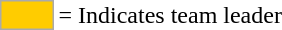<table>
<tr>
<td style="background-color:#FFCC00; border:1px solid #aaaaaa; width:2em;"></td>
<td>= Indicates team leader</td>
</tr>
</table>
